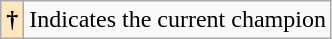<table class="wikitable">
<tr>
<th style="background-color: #ffe6bd">†</th>
<td>Indicates the current champion</td>
</tr>
</table>
